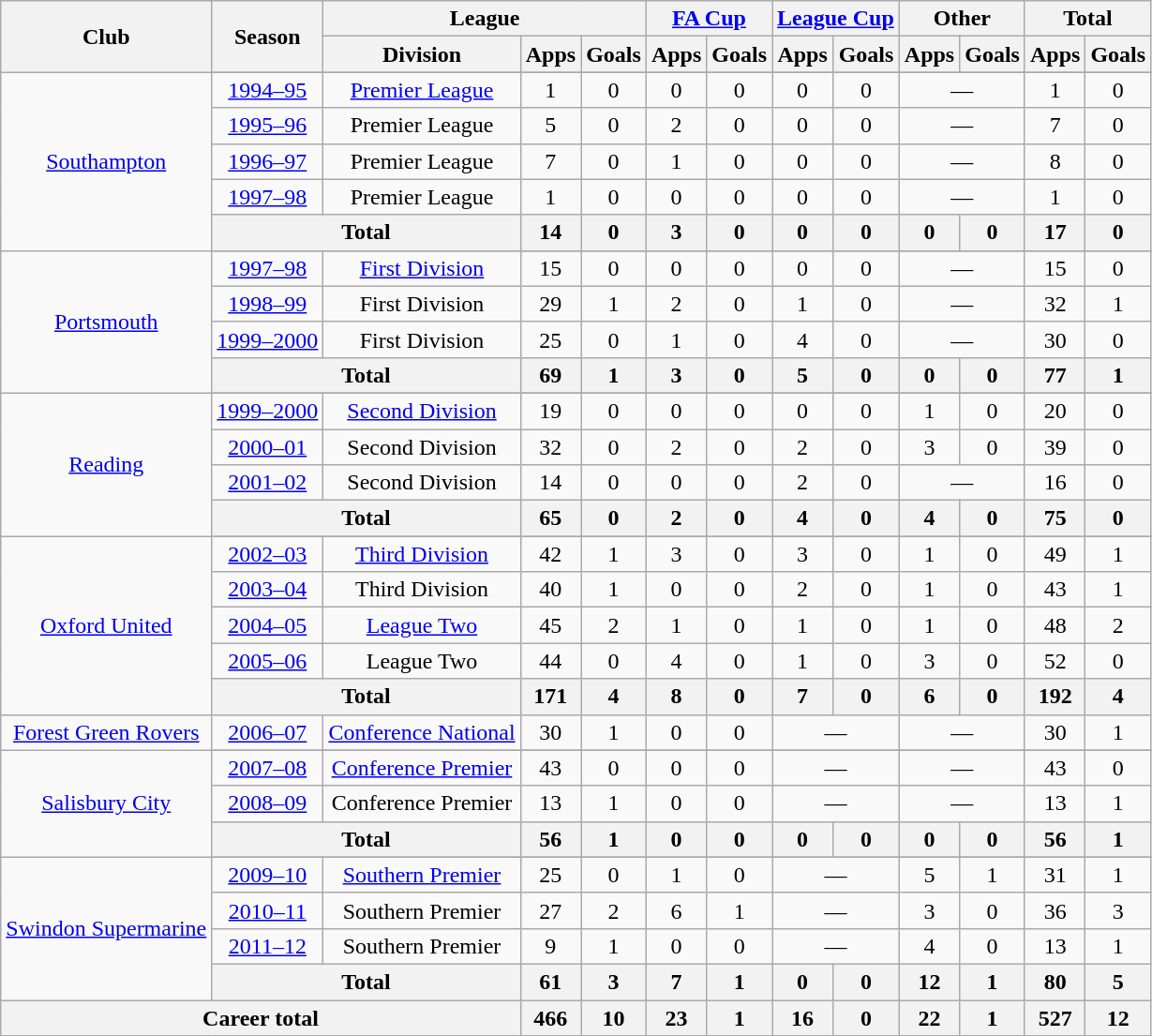<table class=wikitable style=text-align:center>
<tr>
<th rowspan=2>Club</th>
<th rowspan=2>Season</th>
<th colspan=3>League</th>
<th colspan=2><a href='#'>FA Cup</a></th>
<th colspan=2><a href='#'>League Cup</a></th>
<th colspan=2>Other</th>
<th colspan=2>Total</th>
</tr>
<tr>
<th>Division</th>
<th>Apps</th>
<th>Goals</th>
<th>Apps</th>
<th>Goals</th>
<th>Apps</th>
<th>Goals</th>
<th>Apps</th>
<th>Goals</th>
<th>Apps</th>
<th>Goals</th>
</tr>
<tr>
<td rowspan=6><a href='#'>Southampton</a></td>
</tr>
<tr>
<td><a href='#'>1994–95</a></td>
<td><a href='#'>Premier League</a></td>
<td>1</td>
<td>0</td>
<td>0</td>
<td>0</td>
<td>0</td>
<td>0</td>
<td colspan=2>—</td>
<td>1</td>
<td>0</td>
</tr>
<tr>
<td><a href='#'>1995–96</a></td>
<td>Premier League</td>
<td>5</td>
<td>0</td>
<td>2</td>
<td>0</td>
<td>0</td>
<td>0</td>
<td colspan=2>—</td>
<td>7</td>
<td>0</td>
</tr>
<tr>
<td><a href='#'>1996–97</a></td>
<td>Premier League</td>
<td>7</td>
<td>0</td>
<td>1</td>
<td>0</td>
<td>0</td>
<td>0</td>
<td colspan=2>—</td>
<td>8</td>
<td>0</td>
</tr>
<tr>
<td><a href='#'>1997–98</a></td>
<td>Premier League</td>
<td>1</td>
<td>0</td>
<td>0</td>
<td>0</td>
<td>0</td>
<td>0</td>
<td colspan=2>—</td>
<td>1</td>
<td>0</td>
</tr>
<tr>
<th colspan=2>Total</th>
<th>14</th>
<th>0</th>
<th>3</th>
<th>0</th>
<th>0</th>
<th>0</th>
<th>0</th>
<th>0</th>
<th>17</th>
<th>0</th>
</tr>
<tr>
<td rowspan=5><a href='#'>Portsmouth</a></td>
</tr>
<tr>
<td><a href='#'>1997–98</a></td>
<td><a href='#'>First Division</a></td>
<td>15</td>
<td>0</td>
<td>0</td>
<td>0</td>
<td>0</td>
<td>0</td>
<td colspan=2>—</td>
<td>15</td>
<td>0</td>
</tr>
<tr>
<td><a href='#'>1998–99</a></td>
<td>First Division</td>
<td>29</td>
<td>1</td>
<td>2</td>
<td>0</td>
<td>1</td>
<td>0</td>
<td colspan=2>—</td>
<td>32</td>
<td>1</td>
</tr>
<tr>
<td><a href='#'>1999–2000</a></td>
<td>First Division</td>
<td>25</td>
<td>0</td>
<td>1</td>
<td>0</td>
<td>4</td>
<td>0</td>
<td colspan=2>—</td>
<td>30</td>
<td>0</td>
</tr>
<tr>
<th colspan=2>Total</th>
<th>69</th>
<th>1</th>
<th>3</th>
<th>0</th>
<th>5</th>
<th>0</th>
<th>0</th>
<th>0</th>
<th>77</th>
<th>1</th>
</tr>
<tr>
<td rowspan=5><a href='#'>Reading</a></td>
</tr>
<tr>
<td><a href='#'>1999–2000</a></td>
<td><a href='#'>Second Division</a></td>
<td>19</td>
<td>0</td>
<td>0</td>
<td>0</td>
<td>0</td>
<td>0</td>
<td>1</td>
<td>0</td>
<td>20</td>
<td>0</td>
</tr>
<tr>
<td><a href='#'>2000–01</a></td>
<td>Second Division</td>
<td>32</td>
<td>0</td>
<td>2</td>
<td>0</td>
<td>2</td>
<td>0</td>
<td>3</td>
<td>0</td>
<td>39</td>
<td>0</td>
</tr>
<tr>
<td><a href='#'>2001–02</a></td>
<td>Second Division</td>
<td>14</td>
<td>0</td>
<td>0</td>
<td>0</td>
<td>2</td>
<td>0</td>
<td colspan=2>—</td>
<td>16</td>
<td>0</td>
</tr>
<tr>
<th colspan=2>Total</th>
<th>65</th>
<th>0</th>
<th>2</th>
<th>0</th>
<th>4</th>
<th>0</th>
<th>4</th>
<th>0</th>
<th>75</th>
<th>0</th>
</tr>
<tr>
<td rowspan=6><a href='#'>Oxford United</a></td>
</tr>
<tr>
<td><a href='#'>2002–03</a></td>
<td><a href='#'>Third Division</a></td>
<td>42</td>
<td>1</td>
<td>3</td>
<td>0</td>
<td>3</td>
<td>0</td>
<td>1</td>
<td>0</td>
<td>49</td>
<td>1</td>
</tr>
<tr>
<td><a href='#'>2003–04</a></td>
<td>Third Division</td>
<td>40</td>
<td>1</td>
<td>0</td>
<td>0</td>
<td>2</td>
<td>0</td>
<td>1</td>
<td>0</td>
<td>43</td>
<td>1</td>
</tr>
<tr>
<td><a href='#'>2004–05</a></td>
<td><a href='#'>League Two</a></td>
<td>45</td>
<td>2</td>
<td>1</td>
<td>0</td>
<td>1</td>
<td>0</td>
<td>1</td>
<td>0</td>
<td>48</td>
<td>2</td>
</tr>
<tr>
<td><a href='#'>2005–06</a></td>
<td>League Two</td>
<td>44</td>
<td>0</td>
<td>4</td>
<td>0</td>
<td>1</td>
<td>0</td>
<td>3</td>
<td>0</td>
<td>52</td>
<td>0</td>
</tr>
<tr>
<th colspan=2>Total</th>
<th>171</th>
<th>4</th>
<th>8</th>
<th>0</th>
<th>7</th>
<th>0</th>
<th>6</th>
<th>0</th>
<th>192</th>
<th>4</th>
</tr>
<tr>
<td><a href='#'>Forest Green Rovers</a></td>
<td><a href='#'>2006–07</a></td>
<td><a href='#'>Conference National</a></td>
<td>30</td>
<td>1</td>
<td>0</td>
<td>0</td>
<td colspan=2>—</td>
<td colspan=2>—</td>
<td>30</td>
<td>1</td>
</tr>
<tr>
<td rowspan=4><a href='#'>Salisbury City</a></td>
</tr>
<tr>
<td><a href='#'>2007–08</a></td>
<td><a href='#'>Conference Premier</a></td>
<td>43</td>
<td>0</td>
<td>0</td>
<td>0</td>
<td colspan=2>—</td>
<td colspan=2>—</td>
<td>43</td>
<td>0</td>
</tr>
<tr>
<td><a href='#'>2008–09</a></td>
<td>Conference Premier</td>
<td>13</td>
<td>1</td>
<td>0</td>
<td>0</td>
<td colspan=2>—</td>
<td colspan=2>—</td>
<td>13</td>
<td>1</td>
</tr>
<tr>
<th colspan=2>Total</th>
<th>56</th>
<th>1</th>
<th>0</th>
<th>0</th>
<th>0</th>
<th>0</th>
<th>0</th>
<th>0</th>
<th>56</th>
<th>1</th>
</tr>
<tr>
<td rowspan=5><a href='#'>Swindon Supermarine</a></td>
</tr>
<tr>
<td><a href='#'>2009–10</a></td>
<td><a href='#'>Southern Premier</a></td>
<td>25</td>
<td>0</td>
<td>1</td>
<td>0</td>
<td colspan=2>—</td>
<td>5</td>
<td>1</td>
<td>31</td>
<td>1</td>
</tr>
<tr>
<td><a href='#'>2010–11</a></td>
<td>Southern Premier</td>
<td>27</td>
<td>2</td>
<td>6</td>
<td>1</td>
<td colspan=2>—</td>
<td>3</td>
<td>0</td>
<td>36</td>
<td>3</td>
</tr>
<tr>
<td><a href='#'>2011–12</a></td>
<td>Southern Premier</td>
<td>9</td>
<td>1</td>
<td>0</td>
<td>0</td>
<td colspan=2>—</td>
<td>4</td>
<td>0</td>
<td>13</td>
<td>1</td>
</tr>
<tr>
<th colspan=2>Total</th>
<th>61</th>
<th>3</th>
<th>7</th>
<th>1</th>
<th>0</th>
<th>0</th>
<th>12</th>
<th>1</th>
<th>80</th>
<th>5</th>
</tr>
<tr>
<th colspan=3>Career total</th>
<th>466</th>
<th>10</th>
<th>23</th>
<th>1</th>
<th>16</th>
<th>0</th>
<th>22</th>
<th>1</th>
<th>527</th>
<th>12</th>
</tr>
</table>
